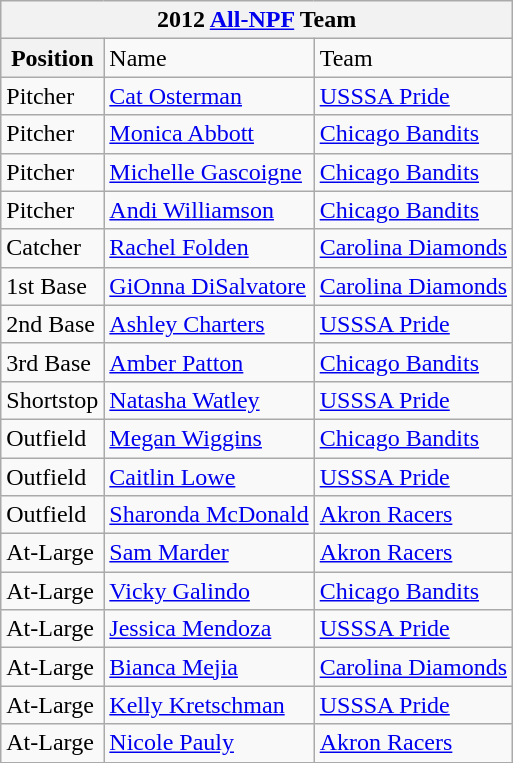<table class="wikitable">
<tr>
<th colspan=4>2012 <a href='#'>All-NPF</a> Team</th>
</tr>
<tr>
<th>Position</th>
<td>Name</td>
<td>Team</td>
</tr>
<tr>
<td>Pitcher</td>
<td><a href='#'>Cat Osterman</a></td>
<td><a href='#'>USSSA Pride</a></td>
</tr>
<tr>
<td>Pitcher</td>
<td><a href='#'>Monica Abbott</a></td>
<td><a href='#'>Chicago Bandits</a></td>
</tr>
<tr>
<td>Pitcher</td>
<td><a href='#'>Michelle Gascoigne</a></td>
<td><a href='#'>Chicago Bandits</a></td>
</tr>
<tr>
<td>Pitcher</td>
<td><a href='#'>Andi Williamson</a></td>
<td><a href='#'>Chicago Bandits</a></td>
</tr>
<tr>
<td>Catcher</td>
<td><a href='#'>Rachel Folden</a></td>
<td><a href='#'>Carolina Diamonds</a></td>
</tr>
<tr>
<td>1st Base</td>
<td><a href='#'>GiOnna DiSalvatore</a></td>
<td><a href='#'>Carolina Diamonds</a></td>
</tr>
<tr>
<td>2nd Base</td>
<td><a href='#'>Ashley Charters</a></td>
<td><a href='#'>USSSA Pride</a></td>
</tr>
<tr>
<td>3rd Base</td>
<td><a href='#'>Amber Patton</a></td>
<td><a href='#'>Chicago Bandits</a></td>
</tr>
<tr>
<td>Shortstop</td>
<td><a href='#'>Natasha Watley</a></td>
<td><a href='#'>USSSA Pride</a></td>
</tr>
<tr>
<td>Outfield</td>
<td><a href='#'>Megan Wiggins</a></td>
<td><a href='#'>Chicago Bandits</a></td>
</tr>
<tr>
<td>Outfield</td>
<td><a href='#'>Caitlin Lowe</a></td>
<td><a href='#'>USSSA Pride</a></td>
</tr>
<tr>
<td>Outfield</td>
<td><a href='#'>Sharonda McDonald</a></td>
<td><a href='#'>Akron Racers</a></td>
</tr>
<tr>
<td>At-Large</td>
<td><a href='#'>Sam Marder</a></td>
<td><a href='#'>Akron Racers</a></td>
</tr>
<tr>
<td>At-Large</td>
<td><a href='#'>Vicky Galindo</a></td>
<td><a href='#'>Chicago Bandits</a></td>
</tr>
<tr>
<td>At-Large</td>
<td><a href='#'>Jessica Mendoza</a></td>
<td><a href='#'>USSSA Pride</a></td>
</tr>
<tr>
<td>At-Large</td>
<td><a href='#'>Bianca Mejia</a></td>
<td><a href='#'>Carolina Diamonds</a></td>
</tr>
<tr>
<td>At-Large</td>
<td><a href='#'>Kelly Kretschman</a></td>
<td><a href='#'>USSSA Pride</a></td>
</tr>
<tr>
<td>At-Large</td>
<td><a href='#'>Nicole Pauly</a></td>
<td><a href='#'>Akron Racers</a></td>
</tr>
</table>
